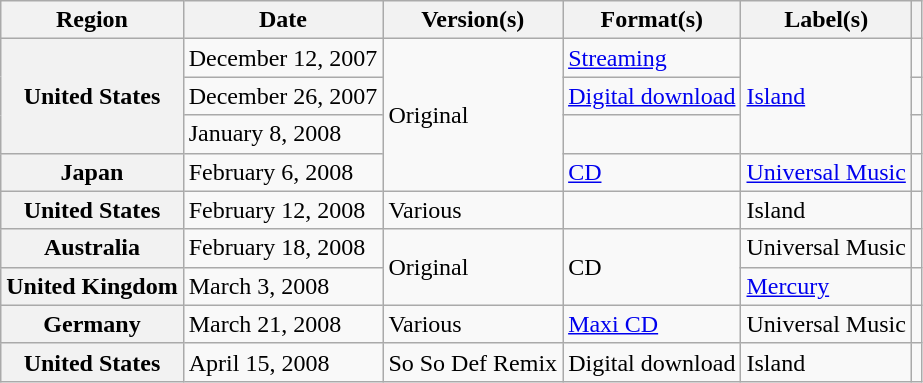<table class="wikitable sortable plainrowheaders">
<tr>
<th scope="col">Region</th>
<th scope="col">Date</th>
<th scope="col">Version(s)</th>
<th scope="col">Format(s)</th>
<th scope="col">Label(s)</th>
<th scope="col"></th>
</tr>
<tr>
<th scope="row" rowspan="3">United States</th>
<td>December 12, 2007</td>
<td rowspan="4">Original</td>
<td><a href='#'>Streaming</a></td>
<td rowspan="3"><a href='#'>Island</a></td>
<td></td>
</tr>
<tr>
<td>December 26, 2007</td>
<td><a href='#'>Digital download</a></td>
<td></td>
</tr>
<tr>
<td>January 8, 2008</td>
<td></td>
<td></td>
</tr>
<tr>
<th scope="row">Japan</th>
<td>February 6, 2008</td>
<td><a href='#'>CD</a></td>
<td><a href='#'>Universal Music</a></td>
<td></td>
</tr>
<tr>
<th scope="row">United States</th>
<td>February 12, 2008</td>
<td>Various</td>
<td></td>
<td>Island</td>
<td></td>
</tr>
<tr>
<th scope="row">Australia</th>
<td>February 18, 2008</td>
<td rowspan="2">Original</td>
<td rowspan="2">CD</td>
<td>Universal Music</td>
<td></td>
</tr>
<tr>
<th scope="row">United Kingdom</th>
<td>March 3, 2008</td>
<td><a href='#'>Mercury</a></td>
<td></td>
</tr>
<tr>
<th scope="row">Germany</th>
<td>March 21, 2008</td>
<td>Various</td>
<td><a href='#'>Maxi CD</a></td>
<td>Universal Music</td>
<td></td>
</tr>
<tr>
<th scope="row">United States</th>
<td>April 15, 2008</td>
<td>So So Def Remix</td>
<td>Digital download</td>
<td>Island</td>
<td></td>
</tr>
</table>
